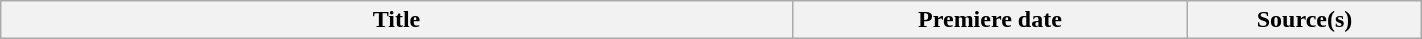<table class="wikitable plainrowheaders sortable" style="width:75%;text-align:center;">
<tr>
<th scope="col" style="width:20%;">Title</th>
<th scope="col" style="width:10%;">Premiere date</th>
<th class="unsortable" style="width:5%;">Source(s)</th>
</tr>
</table>
